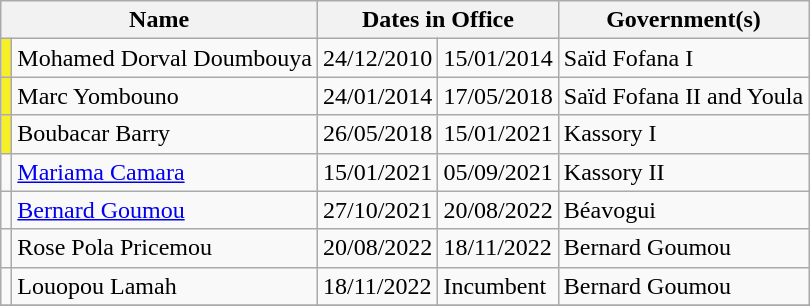<table class="wikitable alternance">
<tr>
<th colspan="2" scope="col">Name</th>
<th colspan="2" scope="col">Dates in Office</th>
<th scope="col">Government(s)</th>
</tr>
<tr>
<td bgcolor="#F7EF28"></td>
<td>Mohamed Dorval Doumbouya</td>
<td>24/12/2010</td>
<td>15/01/2014</td>
<td>Saïd Fofana I</td>
</tr>
<tr>
<td bgcolor="#F7EF28"></td>
<td>Marc Yombouno</td>
<td>24/01/2014</td>
<td>17/05/2018</td>
<td>Saïd Fofana II and Youla</td>
</tr>
<tr>
<td bgcolor="#F7EF28"></td>
<td>Boubacar Barry</td>
<td>26/05/2018</td>
<td>15/01/2021</td>
<td>Kassory I</td>
</tr>
<tr>
<td></td>
<td><a href='#'>Mariama Camara</a></td>
<td>15/01/2021</td>
<td>05/09/2021</td>
<td>Kassory II</td>
</tr>
<tr>
<td></td>
<td><a href='#'>Bernard Goumou</a></td>
<td>27/10/2021</td>
<td>20/08/2022</td>
<td>Béavogui</td>
</tr>
<tr>
<td></td>
<td>Rose Pola Pricemou</td>
<td>20/08/2022</td>
<td>18/11/2022</td>
<td>Bernard Goumou</td>
</tr>
<tr>
<td></td>
<td>Louopou Lamah</td>
<td>18/11/2022</td>
<td>Incumbent</td>
<td>Bernard Goumou</td>
</tr>
<tr>
</tr>
</table>
